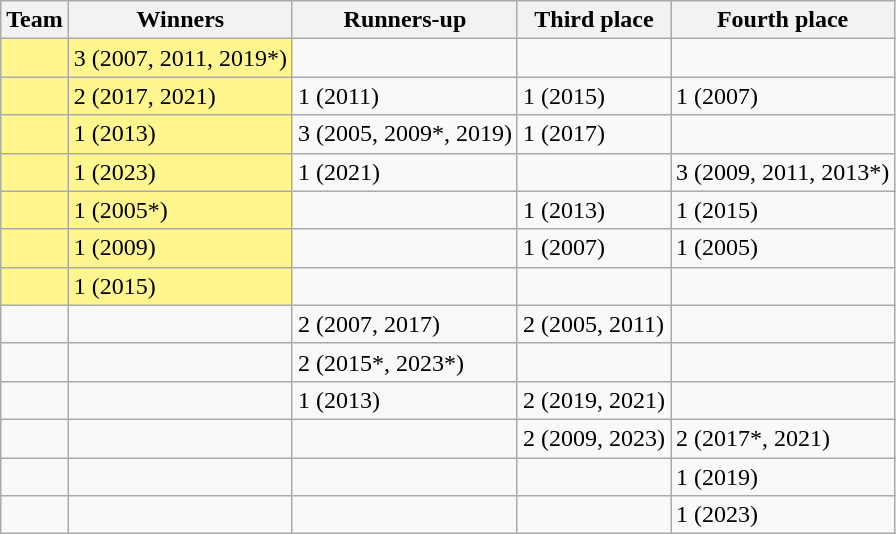<table class="wikitable sortable">
<tr>
<th>Team</th>
<th>Winners</th>
<th>Runners-up</th>
<th>Third place</th>
<th>Fourth place</th>
</tr>
<tr>
<td style=background:#FFF68F></td>
<td style=background:#FFF68F>3 (2007, 2011, 2019*)</td>
<td></td>
<td></td>
<td></td>
</tr>
<tr>
<td style=background:#FFF68F></td>
<td style=background:#FFF68F>2 (2017, 2021)</td>
<td>1 (2011)</td>
<td>1 (2015)</td>
<td>1 (2007)</td>
</tr>
<tr>
<td style=background:#FFF68F></td>
<td style=background:#FFF68F>1 (2013)</td>
<td>3 (2005, 2009*, 2019)</td>
<td>1 (2017)</td>
<td></td>
</tr>
<tr>
<td style=background:#FFF68F></td>
<td style=background:#FFF68F>1 (2023)</td>
<td>1 (2021)</td>
<td></td>
<td>3 (2009, 2011, 2013*)</td>
</tr>
<tr>
<td style=background:#FFF68F></td>
<td style=background:#FFF68F>1 (2005*)</td>
<td></td>
<td>1 (2013)</td>
<td>1 (2015)</td>
</tr>
<tr>
<td style=background:#FFF68F></td>
<td style=background:#FFF68F>1 (2009)</td>
<td></td>
<td>1 (2007)</td>
<td>1 (2005)</td>
</tr>
<tr>
<td style=background:#FFF68F></td>
<td style=background:#FFF68F>1 (2015)</td>
<td></td>
<td></td>
<td></td>
</tr>
<tr>
<td></td>
<td></td>
<td>2 (2007, 2017)</td>
<td>2 (2005, 2011)</td>
<td></td>
</tr>
<tr>
<td></td>
<td></td>
<td>2 (2015*, 2023*)</td>
<td></td>
<td></td>
</tr>
<tr>
<td></td>
<td></td>
<td>1 (2013)</td>
<td>2 (2019, 2021)</td>
<td></td>
</tr>
<tr>
<td></td>
<td></td>
<td></td>
<td>2 (2009, 2023)</td>
<td>2 (2017*, 2021)</td>
</tr>
<tr>
<td></td>
<td></td>
<td></td>
<td></td>
<td>1 (2019)</td>
</tr>
<tr>
<td></td>
<td></td>
<td></td>
<td></td>
<td>1 (2023)</td>
</tr>
</table>
